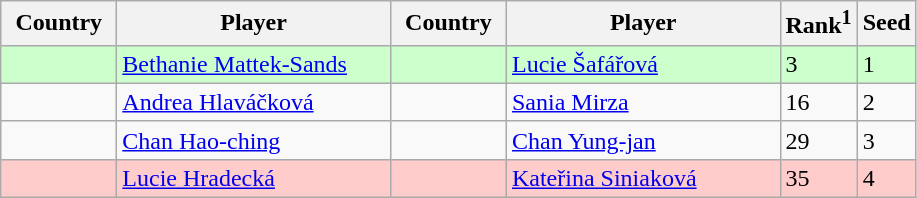<table class="sortable wikitable">
<tr>
<th width="70">Country</th>
<th width="175">Player</th>
<th width="70">Country</th>
<th width="175">Player</th>
<th>Rank<sup>1</sup></th>
<th>Seed</th>
</tr>
<tr style="background:#cfc;">
<td></td>
<td><a href='#'>Bethanie Mattek-Sands</a></td>
<td></td>
<td><a href='#'>Lucie Šafářová</a></td>
<td>3</td>
<td>1</td>
</tr>
<tr>
<td></td>
<td><a href='#'>Andrea Hlaváčková</a></td>
<td></td>
<td><a href='#'>Sania Mirza</a></td>
<td>16</td>
<td>2</td>
</tr>
<tr>
<td></td>
<td><a href='#'>Chan Hao-ching</a></td>
<td></td>
<td><a href='#'>Chan Yung-jan</a></td>
<td>29</td>
<td>3</td>
</tr>
<tr style="background:#fcc;">
<td></td>
<td><a href='#'>Lucie Hradecká</a></td>
<td></td>
<td><a href='#'>Kateřina Siniaková</a></td>
<td>35</td>
<td>4</td>
</tr>
</table>
